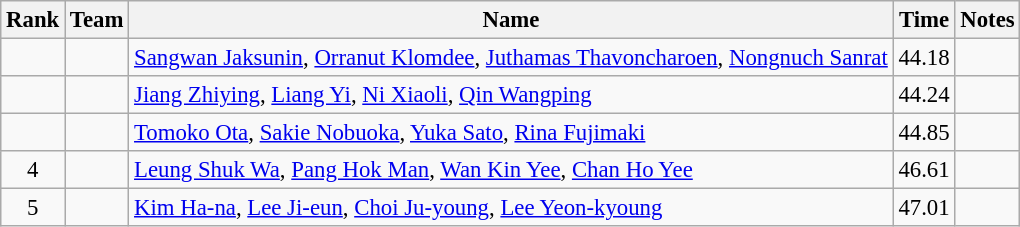<table class="wikitable sortable" style="text-align:center;font-size:95%">
<tr>
<th>Rank</th>
<th>Team</th>
<th>Name</th>
<th>Time</th>
<th>Notes</th>
</tr>
<tr>
<td></td>
<td align=left></td>
<td align=left><a href='#'>Sangwan Jaksunin</a>, <a href='#'>Orranut Klomdee</a>, <a href='#'>Juthamas Thavoncharoen</a>, <a href='#'>Nongnuch Sanrat</a></td>
<td>44.18</td>
<td></td>
</tr>
<tr>
<td></td>
<td align=left></td>
<td align=left><a href='#'>Jiang Zhiying</a>, <a href='#'>Liang Yi</a>, <a href='#'>Ni Xiaoli</a>, <a href='#'>Qin Wangping</a></td>
<td>44.24</td>
<td></td>
</tr>
<tr>
<td></td>
<td align=left></td>
<td align=left><a href='#'>Tomoko Ota</a>, <a href='#'>Sakie Nobuoka</a>, <a href='#'>Yuka Sato</a>, <a href='#'>Rina Fujimaki</a></td>
<td>44.85</td>
<td></td>
</tr>
<tr>
<td>4</td>
<td align=left></td>
<td align=left><a href='#'>Leung Shuk Wa</a>, <a href='#'>Pang Hok Man</a>, <a href='#'>Wan Kin Yee</a>, <a href='#'>Chan Ho Yee</a></td>
<td>46.61</td>
<td></td>
</tr>
<tr>
<td>5</td>
<td align=left></td>
<td align=left><a href='#'>Kim Ha-na</a>, <a href='#'>Lee Ji-eun</a>, <a href='#'>Choi Ju-young</a>, <a href='#'>Lee Yeon-kyoung</a></td>
<td>47.01</td>
<td></td>
</tr>
</table>
